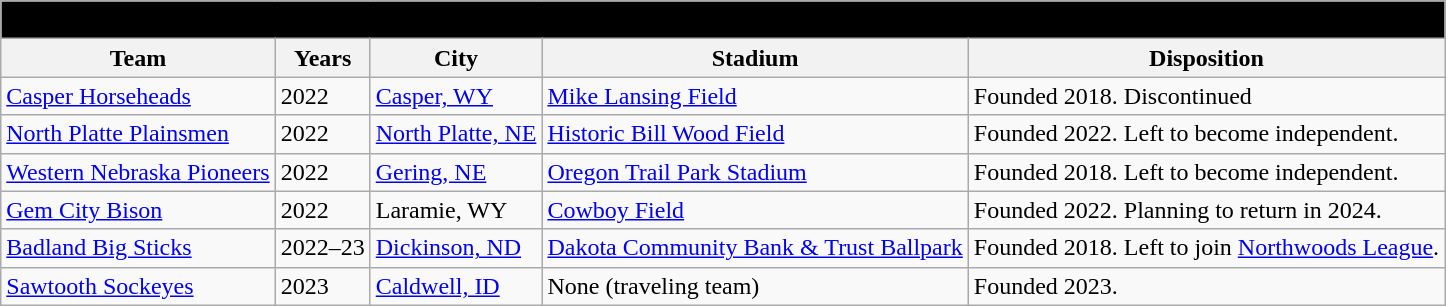<table class="wikitable sortable" style="text-align:left;">
<tr>
<th style="background-color:black" colspan="5"><span>Former teams</span></th>
</tr>
<tr>
<th>Team</th>
<th>Years</th>
<th>City</th>
<th>Stadium</th>
<th>Disposition</th>
</tr>
<tr>
<td><a href='#'>Casper Horseheads</a></td>
<td>2022</td>
<td><a href='#'>Casper, WY</a></td>
<td><a href='#'>Mike Lansing Field</a></td>
<td>Founded 2018. Discontinued</td>
</tr>
<tr>
<td><a href='#'>North Platte Plainsmen</a></td>
<td>2022</td>
<td><a href='#'>North Platte, NE</a></td>
<td><a href='#'>Historic Bill Wood Field</a></td>
<td>Founded 2022. Left to become independent.</td>
</tr>
<tr>
<td><a href='#'>Western Nebraska Pioneers</a></td>
<td>2022</td>
<td><a href='#'>Gering, NE</a></td>
<td><a href='#'>Oregon Trail Park Stadium</a></td>
<td>Founded 2018. Left to become independent.</td>
</tr>
<tr>
<td><a href='#'>Gem City Bison</a></td>
<td>2022</td>
<td>Laramie, WY</td>
<td><a href='#'>Cowboy Field</a></td>
<td>Founded 2022. Planning to return in 2024.</td>
</tr>
<tr>
<td><a href='#'>Badland Big Sticks</a></td>
<td>2022–23</td>
<td><a href='#'>Dickinson, ND</a></td>
<td><a href='#'>Dakota Community Bank & Trust Ballpark</a></td>
<td>Founded 2018. Left to join <a href='#'>Northwoods League</a>.</td>
</tr>
<tr>
<td><a href='#'>Sawtooth Sockeyes</a></td>
<td>2023</td>
<td><a href='#'>Caldwell, ID</a></td>
<td>None (traveling team)</td>
<td>Founded 2023.</td>
</tr>
</table>
